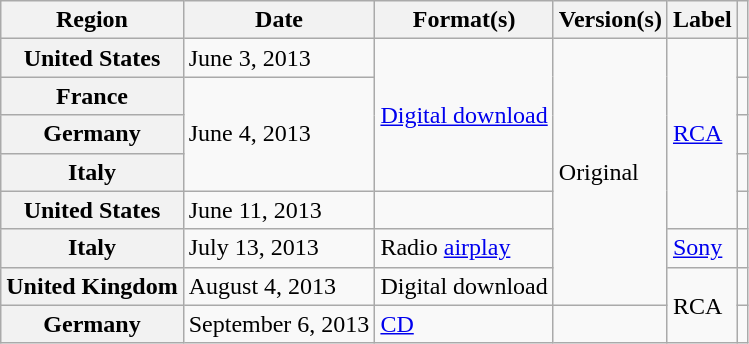<table class="wikitable plainrowheaders">
<tr>
<th scope="col">Region</th>
<th scope="col">Date</th>
<th scope="col">Format(s)</th>
<th scope="col">Version(s)</th>
<th scope="col">Label</th>
<th scope="col"></th>
</tr>
<tr>
<th scope="row">United States</th>
<td>June 3, 2013</td>
<td rowspan="4"><a href='#'>Digital download</a></td>
<td rowspan="7">Original</td>
<td rowspan="5"><a href='#'>RCA</a></td>
<td align="center"></td>
</tr>
<tr>
<th scope="row">France</th>
<td rowspan="3">June 4, 2013</td>
<td align="center"></td>
</tr>
<tr>
<th scope="row">Germany</th>
<td align="center"></td>
</tr>
<tr>
<th scope="row">Italy</th>
<td align="center"></td>
</tr>
<tr>
<th scope="row">United States</th>
<td>June 11, 2013</td>
<td></td>
<td align="center"></td>
</tr>
<tr>
<th scope="row">Italy</th>
<td>July 13, 2013</td>
<td>Radio <a href='#'>airplay</a></td>
<td><a href='#'>Sony</a></td>
<td align="center"></td>
</tr>
<tr>
<th scope="row">United Kingdom</th>
<td>August 4, 2013</td>
<td>Digital download</td>
<td rowspan="2">RCA</td>
<td align="center"></td>
</tr>
<tr>
<th scope="row">Germany</th>
<td>September 6, 2013</td>
<td><a href='#'>CD</a></td>
<td></td>
<td align="center"></td>
</tr>
</table>
